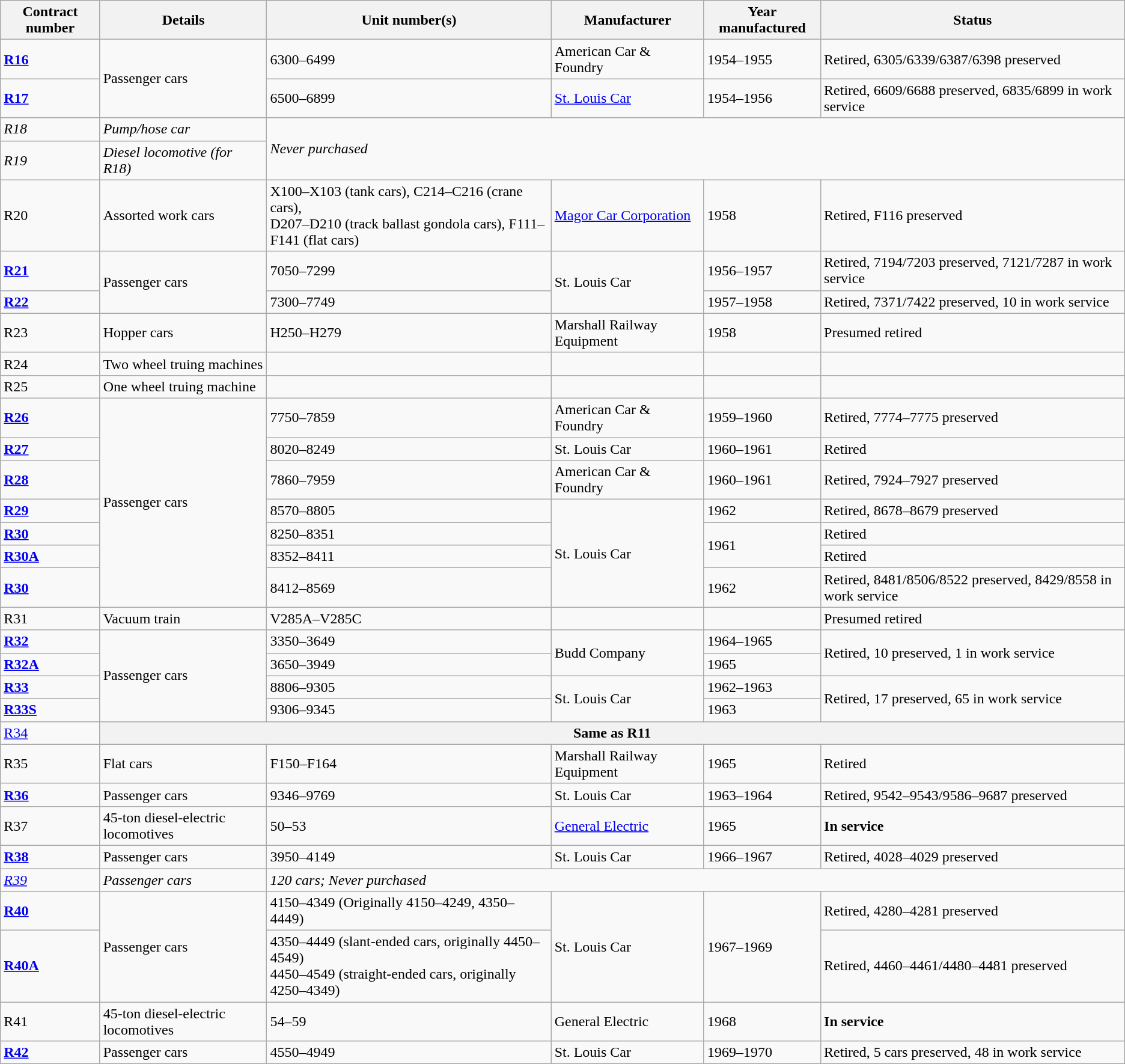<table class="wikitable sortable">
<tr>
<th>Contract number</th>
<th>Details</th>
<th>Unit number(s)</th>
<th>Manufacturer</th>
<th>Year manufactured</th>
<th>Status</th>
</tr>
<tr>
<td><strong><a href='#'>R16</a></strong></td>
<td rowspan=2>Passenger cars</td>
<td>6300–6499</td>
<td>American Car & Foundry</td>
<td>1954–1955</td>
<td>Retired, 6305/6339/6387/6398 preserved</td>
</tr>
<tr>
<td><strong><a href='#'>R17</a></strong></td>
<td>6500–6899</td>
<td><a href='#'>St. Louis Car</a></td>
<td>1954–1956</td>
<td>Retired, 6609/6688 preserved, 6835/6899 in work service</td>
</tr>
<tr>
<td><em>R18</em></td>
<td><em>Pump/hose car</em></td>
<td rowspan=2 colspan=4><em>Never purchased</em></td>
</tr>
<tr>
<td><em>R19</em></td>
<td><em>Diesel locomotive (for R18)</em></td>
</tr>
<tr>
<td>R20</td>
<td>Assorted work cars</td>
<td>X100–X103 (tank cars), C214–C216 (crane cars),<br> D207–D210 (track ballast gondola cars), F111–F141 (flat cars)</td>
<td><a href='#'>Magor Car Corporation</a></td>
<td>1958</td>
<td>Retired, F116 preserved</td>
</tr>
<tr>
<td><strong><a href='#'>R21</a></strong></td>
<td rowspan=2>Passenger cars</td>
<td>7050–7299</td>
<td rowspan=2>St. Louis Car</td>
<td>1956–1957</td>
<td>Retired, 7194/7203 preserved, 7121/7287 in work service</td>
</tr>
<tr>
<td><strong><a href='#'>R22</a></strong></td>
<td>7300–7749</td>
<td>1957–1958</td>
<td>Retired, 7371/7422 preserved, 10 in work service</td>
</tr>
<tr>
<td>R23</td>
<td>Hopper cars</td>
<td>H250–H279</td>
<td>Marshall Railway Equipment</td>
<td>1958</td>
<td>Presumed retired</td>
</tr>
<tr>
<td>R24</td>
<td>Two wheel truing machines</td>
<td></td>
<td></td>
<td></td>
<td></td>
</tr>
<tr>
<td>R25</td>
<td>One wheel truing machine</td>
<td></td>
<td></td>
<td></td>
<td></td>
</tr>
<tr>
<td><strong><a href='#'>R26</a></strong></td>
<td rowspan=7>Passenger cars</td>
<td>7750–7859</td>
<td>American Car & Foundry</td>
<td>1959–1960</td>
<td>Retired, 7774–7775 preserved</td>
</tr>
<tr>
<td><strong><a href='#'>R27</a></strong></td>
<td>8020–8249</td>
<td>St. Louis Car</td>
<td>1960–1961</td>
<td>Retired</td>
</tr>
<tr>
<td><strong><a href='#'>R28</a></strong></td>
<td>7860–7959</td>
<td>American Car & Foundry</td>
<td>1960–1961</td>
<td>Retired, 7924–7927 preserved</td>
</tr>
<tr>
<td><strong><a href='#'>R29</a></strong></td>
<td>8570–8805</td>
<td rowspan=4>St. Louis Car</td>
<td>1962</td>
<td>Retired, 8678–8679 preserved</td>
</tr>
<tr>
<td><strong><a href='#'>R30</a></strong></td>
<td>8250–8351</td>
<td rowspan=2>1961</td>
<td>Retired</td>
</tr>
<tr>
<td><strong><a href='#'>R30A</a></strong></td>
<td>8352–8411</td>
<td>Retired</td>
</tr>
<tr>
<td><strong><a href='#'>R30</a></strong></td>
<td>8412–8569</td>
<td>1962</td>
<td>Retired, 8481/8506/8522 preserved, 8429/8558 in work service</td>
</tr>
<tr>
<td>R31</td>
<td>Vacuum train</td>
<td>V285A–V285C</td>
<td></td>
<td></td>
<td>Presumed retired</td>
</tr>
<tr>
<td><strong><a href='#'>R32</a></strong></td>
<td rowspan=4>Passenger cars</td>
<td>3350–3649</td>
<td rowspan=2>Budd Company</td>
<td>1964–1965</td>
<td rowspan=2>Retired, 10 preserved, 1 in work service</td>
</tr>
<tr>
<td><strong><a href='#'>R32A</a></strong></td>
<td>3650–3949</td>
<td>1965</td>
</tr>
<tr>
<td><strong><a href='#'>R33</a></strong></td>
<td>8806–9305</td>
<td rowspan=2>St. Louis Car</td>
<td>1962–1963</td>
<td rowspan=2>Retired, 17 preserved, 65 in work service</td>
</tr>
<tr>
<td><strong><a href='#'>R33S</a></strong></td>
<td>9306–9345</td>
<td>1963</td>
</tr>
<tr>
<td><a href='#'>R34</a></td>
<th colspan=5>Same as R11</th>
</tr>
<tr>
<td>R35</td>
<td>Flat cars</td>
<td>F150–F164</td>
<td>Marshall Railway Equipment</td>
<td>1965</td>
<td>Retired</td>
</tr>
<tr>
<td><strong><a href='#'>R36</a></strong></td>
<td>Passenger cars</td>
<td>9346–9769</td>
<td>St. Louis Car</td>
<td>1963–1964</td>
<td>Retired, 9542–9543/9586–9687 preserved</td>
</tr>
<tr>
<td>R37</td>
<td>45-ton diesel-electric locomotives</td>
<td>50–53</td>
<td><a href='#'>General Electric</a></td>
<td>1965</td>
<td><strong>In service</strong></td>
</tr>
<tr>
<td><strong><a href='#'>R38</a></strong></td>
<td>Passenger cars</td>
<td>3950–4149</td>
<td>St. Louis Car</td>
<td>1966–1967</td>
<td>Retired, 4028–4029 preserved</td>
</tr>
<tr>
<td><em><a href='#'>R39</a></em></td>
<td><em>Passenger cars</em></td>
<td colspan=4><em>120 cars; Never purchased</em></td>
</tr>
<tr>
<td><strong><a href='#'>R40</a></strong></td>
<td rowspan=2>Passenger cars</td>
<td>4150–4349 (Originally 4150–4249, 4350–4449)</td>
<td rowspan=2>St. Louis Car</td>
<td rowspan=2>1967–1969</td>
<td>Retired, 4280–4281 preserved</td>
</tr>
<tr>
<td><strong><a href='#'>R40A</a></strong></td>
<td>4350–4449 (slant-ended cars, originally 4450–4549)<br>4450–4549 (straight-ended cars, originally 4250–4349)</td>
<td>Retired, 4460–4461/4480–4481 preserved</td>
</tr>
<tr>
<td>R41</td>
<td>45-ton diesel-electric locomotives</td>
<td>54–59</td>
<td>General Electric</td>
<td>1968</td>
<td><strong>In service</strong></td>
</tr>
<tr>
<td><strong><a href='#'>R42</a></strong></td>
<td>Passenger cars</td>
<td>4550–4949</td>
<td>St. Louis Car</td>
<td>1969–1970</td>
<td>Retired, 5 cars preserved, 48 in work service</td>
</tr>
</table>
